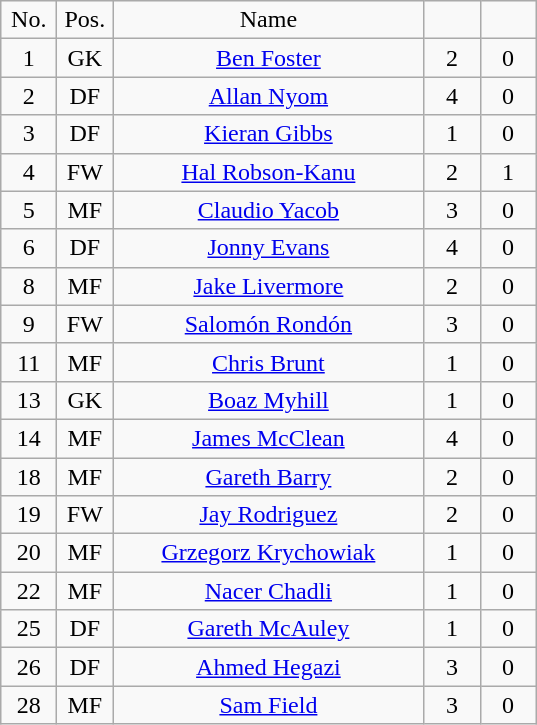<table class="wikitable"  style="text-align:center; font-size:100%; ">
<tr>
<td style="width:30px;">No.</td>
<td style="width:30px;">Pos.</td>
<td style="width:200px;">Name</td>
<td style="width:30px;"></td>
<td style="width:30px;"></td>
</tr>
<tr>
<td>1</td>
<td>GK</td>
<td> <a href='#'>Ben Foster</a></td>
<td>2</td>
<td>0</td>
</tr>
<tr>
<td>2</td>
<td>DF</td>
<td> <a href='#'>Allan Nyom</a></td>
<td>4</td>
<td>0</td>
</tr>
<tr>
<td>3</td>
<td>DF</td>
<td> <a href='#'>Kieran Gibbs</a></td>
<td>1</td>
<td>0</td>
</tr>
<tr>
<td>4</td>
<td>FW</td>
<td> <a href='#'>Hal Robson-Kanu</a></td>
<td>2</td>
<td>1</td>
</tr>
<tr>
<td>5</td>
<td>MF</td>
<td> <a href='#'>Claudio Yacob</a></td>
<td>3</td>
<td>0</td>
</tr>
<tr>
<td>6</td>
<td>DF</td>
<td> <a href='#'>Jonny Evans</a></td>
<td>4</td>
<td>0</td>
</tr>
<tr>
<td>8</td>
<td>MF</td>
<td> <a href='#'>Jake Livermore</a></td>
<td>2</td>
<td>0</td>
</tr>
<tr>
<td>9</td>
<td>FW</td>
<td> <a href='#'>Salomón Rondón</a></td>
<td>3</td>
<td>0</td>
</tr>
<tr>
<td>11</td>
<td>MF</td>
<td> <a href='#'>Chris Brunt</a></td>
<td>1</td>
<td>0</td>
</tr>
<tr>
<td>13</td>
<td>GK</td>
<td> <a href='#'>Boaz Myhill</a></td>
<td>1</td>
<td>0</td>
</tr>
<tr>
<td>14</td>
<td>MF</td>
<td> <a href='#'>James McClean</a></td>
<td>4</td>
<td>0</td>
</tr>
<tr>
<td>18</td>
<td>MF</td>
<td> <a href='#'>Gareth Barry</a></td>
<td>2</td>
<td>0</td>
</tr>
<tr>
<td>19</td>
<td>FW</td>
<td> <a href='#'>Jay Rodriguez</a></td>
<td>2</td>
<td>0</td>
</tr>
<tr>
<td>20</td>
<td>MF</td>
<td> <a href='#'>Grzegorz Krychowiak</a></td>
<td>1</td>
<td>0</td>
</tr>
<tr>
<td>22</td>
<td>MF</td>
<td> <a href='#'>Nacer Chadli</a></td>
<td>1</td>
<td>0</td>
</tr>
<tr>
<td>25</td>
<td>DF</td>
<td> <a href='#'>Gareth McAuley</a></td>
<td>1</td>
<td>0</td>
</tr>
<tr>
<td>26</td>
<td>DF</td>
<td> <a href='#'>Ahmed Hegazi</a></td>
<td>3</td>
<td>0</td>
</tr>
<tr>
<td>28</td>
<td>MF</td>
<td> <a href='#'>Sam Field</a></td>
<td>3</td>
<td>0</td>
</tr>
</table>
